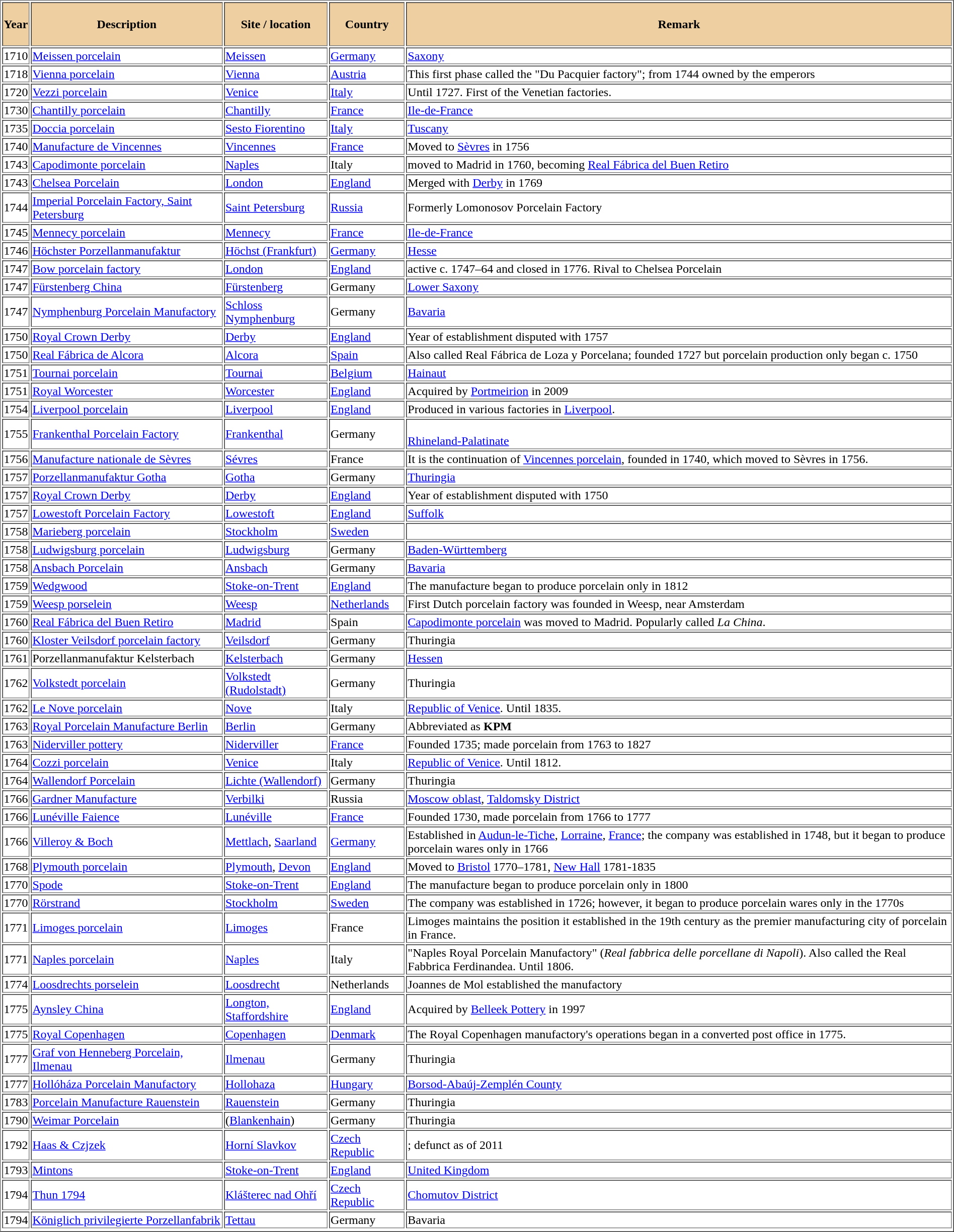<table class="wikipedia sortable" border="1">
<tr bgcolor="#EECFA1">
<th>Year <br></th>
<th>Description<br></th>
<th class="unsortable"><br> Site / location<br> <br></th>
<th>Country<br></th>
<th class="unsortable"><br> Remark<br> <br></th>
</tr>
<tr class="wikitable sortable">
<td>1710</td>
<td><a href='#'>Meissen porcelain</a></td>
<td><a href='#'>Meissen</a></td>
<td><a href='#'>Germany</a></td>
<td><a href='#'>Saxony</a></td>
</tr>
<tr -->
<td>1718</td>
<td><a href='#'>Vienna porcelain</a></td>
<td><a href='#'>Vienna</a></td>
<td><a href='#'>Austria</a></td>
<td>This first phase called the "Du Pacquier factory"; from 1744 owned by the emperors</td>
</tr>
<tr -->
<td>1720</td>
<td><a href='#'>Vezzi porcelain</a></td>
<td><a href='#'>Venice</a></td>
<td><a href='#'>Italy</a></td>
<td>Until 1727. First of the Venetian factories.</td>
</tr>
<tr -->
<td>1730</td>
<td><a href='#'>Chantilly porcelain</a></td>
<td><a href='#'>Chantilly</a></td>
<td><a href='#'>France</a></td>
<td><a href='#'>Ile-de-France</a></td>
</tr>
<tr -->
<td>1735</td>
<td><a href='#'>Doccia porcelain</a></td>
<td><a href='#'>Sesto Fiorentino</a></td>
<td><a href='#'>Italy</a></td>
<td><a href='#'>Tuscany</a></td>
</tr>
<tr -->
<td>1740</td>
<td><a href='#'>Manufacture de Vincennes</a></td>
<td><a href='#'>Vincennes</a></td>
<td><a href='#'>France</a></td>
<td>Moved to <a href='#'>Sèvres</a> in 1756</td>
</tr>
<tr -->
<td>1743</td>
<td><a href='#'>Capodimonte porcelain</a></td>
<td><a href='#'>Naples</a></td>
<td>Italy</td>
<td>moved to Madrid in 1760, becoming <a href='#'>Real Fábrica del Buen Retiro</a></td>
</tr>
<tr ->
<td>1743</td>
<td><a href='#'>Chelsea Porcelain</a></td>
<td><a href='#'>London</a></td>
<td><a href='#'>England</a></td>
<td>Merged with <a href='#'>Derby</a> in 1769</td>
</tr>
<tr -->
<td>1744</td>
<td><a href='#'>Imperial Porcelain Factory, Saint Petersburg</a></td>
<td><a href='#'>Saint Petersburg</a></td>
<td><a href='#'>Russia</a></td>
<td>Formerly Lomonosov Porcelain Factory</td>
</tr>
<tr ->
<td>1745</td>
<td><a href='#'>Mennecy porcelain</a></td>
<td><a href='#'>Mennecy</a></td>
<td><a href='#'>France</a></td>
<td><a href='#'>Ile-de-France</a></td>
</tr>
<tr -->
<td>1746</td>
<td><a href='#'>Höchster Porzellanmanufaktur</a></td>
<td><a href='#'>Höchst (Frankfurt)</a></td>
<td><a href='#'>Germany</a></td>
<td><a href='#'>Hesse</a></td>
</tr>
<tr -->
<td>1747</td>
<td><a href='#'>Bow porcelain factory</a></td>
<td><a href='#'>London</a></td>
<td><a href='#'>England</a></td>
<td>active c. 1747–64 and closed in 1776. Rival to Chelsea Porcelain</td>
</tr>
<tr ->
<td>1747</td>
<td><a href='#'>Fürstenberg China</a></td>
<td><a href='#'>Fürstenberg</a></td>
<td>Germany</td>
<td><a href='#'>Lower Saxony</a></td>
</tr>
<tr ->
<td>1747</td>
<td><a href='#'>Nymphenburg Porcelain Manufactory</a></td>
<td><a href='#'>Schloss Nymphenburg</a></td>
<td>Germany</td>
<td><a href='#'>Bavaria</a></td>
</tr>
<tr ->
<td>1750</td>
<td><a href='#'>Royal Crown Derby</a></td>
<td><a href='#'>Derby</a></td>
<td><a href='#'>England</a></td>
<td>Year of establishment disputed with 1757</td>
</tr>
<tr -->
<td>1750</td>
<td><a href='#'>Real Fábrica de Alcora</a></td>
<td><a href='#'>Alcora</a></td>
<td><a href='#'>Spain</a></td>
<td>Also called Real Fábrica de Loza y Porcelana; founded 1727 but porcelain production only began c. 1750</td>
</tr>
<tr ->
<td>1751</td>
<td><a href='#'>Tournai porcelain</a></td>
<td><a href='#'>Tournai</a></td>
<td><a href='#'>Belgium</a></td>
<td><a href='#'>Hainaut</a></td>
</tr>
<tr -->
<td>1751</td>
<td><a href='#'>Royal Worcester</a></td>
<td><a href='#'>Worcester</a></td>
<td><a href='#'>England</a></td>
<td>Acquired by <a href='#'>Portmeirion</a> in 2009</td>
</tr>
<tr ->
<td>1754</td>
<td><a href='#'>Liverpool porcelain</a></td>
<td><a href='#'>Liverpool</a></td>
<td><a href='#'>England</a></td>
<td>Produced in various factories in <a href='#'>Liverpool</a>.</td>
</tr>
<tr ->
<td>1755</td>
<td><a href='#'>Frankenthal Porcelain Factory</a></td>
<td><a href='#'>Frankenthal</a></td>
<td>Germany</td>
<td><br><a href='#'>Rhineland-Palatinate</a></td>
</tr>
<tr ->
<td>1756</td>
<td><a href='#'>Manufacture nationale de Sèvres</a></td>
<td><a href='#'>Sévres</a></td>
<td>France</td>
<td>It is the continuation of <a href='#'>Vincennes porcelain</a>, founded in 1740, which moved to Sèvres in 1756.</td>
</tr>
<tr -->
<td>1757</td>
<td><a href='#'>Porzellanmanufaktur Gotha</a></td>
<td><a href='#'>Gotha</a></td>
<td>Germany</td>
<td><a href='#'>Thuringia</a></td>
</tr>
<tr -->
<td>1757</td>
<td><a href='#'>Royal Crown Derby</a></td>
<td><a href='#'>Derby</a></td>
<td><a href='#'>England</a></td>
<td>Year of establishment disputed with 1750</td>
</tr>
<tr ->
<td>1757</td>
<td><a href='#'>Lowestoft Porcelain Factory</a></td>
<td><a href='#'>Lowestoft</a></td>
<td><a href='#'>England</a></td>
<td><a href='#'>Suffolk</a></td>
</tr>
<tr -->
<td>1758</td>
<td><a href='#'>Marieberg porcelain</a></td>
<td><a href='#'>Stockholm</a></td>
<td><a href='#'>Sweden</a></td>
<td></td>
</tr>
<tr ->
<td>1758</td>
<td><a href='#'>Ludwigsburg porcelain</a></td>
<td><a href='#'>Ludwigsburg</a></td>
<td>Germany</td>
<td><a href='#'>Baden-Württemberg</a></td>
</tr>
<tr ->
<td>1758</td>
<td><a href='#'>Ansbach Porcelain</a></td>
<td><a href='#'>Ansbach</a></td>
<td>Germany</td>
<td><a href='#'>Bavaria</a></td>
</tr>
<tr ->
<td>1759</td>
<td><a href='#'>Wedgwood</a></td>
<td><a href='#'>Stoke-on-Trent</a></td>
<td><a href='#'>England</a></td>
<td>The manufacture began to produce porcelain only in 1812</td>
</tr>
<tr -->
<td>1759</td>
<td><a href='#'>Weesp porselein</a></td>
<td><a href='#'>Weesp</a></td>
<td><a href='#'>Netherlands</a></td>
<td>First Dutch porcelain factory was founded in Weesp, near Amsterdam</td>
</tr>
<tr ->
<td>1760</td>
<td><a href='#'>Real Fábrica del Buen Retiro</a></td>
<td><a href='#'>Madrid</a></td>
<td>Spain</td>
<td><a href='#'>Capodimonte porcelain</a> was moved to Madrid. Popularly called <em>La China</em>.</td>
</tr>
<tr -->
<td>1760</td>
<td><a href='#'>Kloster Veilsdorf porcelain factory</a></td>
<td><a href='#'>Veilsdorf</a></td>
<td>Germany</td>
<td>Thuringia</td>
</tr>
<tr ->
<td>1761</td>
<td>Porzellanmanufaktur Kelsterbach</td>
<td><a href='#'>Kelsterbach</a></td>
<td>Germany</td>
<td><a href='#'>Hessen</a></td>
</tr>
<tr ->
<td>1762</td>
<td><a href='#'>Volkstedt porcelain</a></td>
<td><a href='#'>Volkstedt (Rudolstadt)</a></td>
<td>Germany</td>
<td>Thuringia</td>
</tr>
<tr ->
<td>1762</td>
<td><a href='#'>Le Nove porcelain</a></td>
<td><a href='#'>Nove</a></td>
<td>Italy</td>
<td><a href='#'>Republic of Venice</a>. Until 1835.</td>
</tr>
<tr ->
<td>1763</td>
<td><a href='#'>Royal Porcelain Manufacture Berlin</a></td>
<td><a href='#'>Berlin</a></td>
<td>Germany</td>
<td>Abbreviated as <strong>KPM</strong></td>
</tr>
<tr -->
<td>1763</td>
<td><a href='#'>Niderviller pottery</a></td>
<td><a href='#'>Niderviller</a></td>
<td><a href='#'>France</a></td>
<td>Founded 1735; made porcelain from 1763 to 1827</td>
</tr>
<tr ->
<td>1764</td>
<td><a href='#'>Cozzi porcelain</a></td>
<td><a href='#'>Venice</a></td>
<td>Italy</td>
<td><a href='#'>Republic of Venice</a>. Until 1812.</td>
</tr>
<tr ->
<td>1764</td>
<td><a href='#'>Wallendorf Porcelain</a></td>
<td><a href='#'>Lichte (Wallendorf)</a></td>
<td>Germany</td>
<td>Thuringia</td>
</tr>
<tr ->
<td>1766</td>
<td><a href='#'>Gardner Manufacture</a></td>
<td><a href='#'>Verbilki</a></td>
<td>Russia</td>
<td><a href='#'>Moscow oblast</a>, <a href='#'>Taldomsky District</a></td>
</tr>
<tr -->
<td>1766</td>
<td><a href='#'>Lunéville Faience</a></td>
<td><a href='#'>Lunéville</a></td>
<td><a href='#'>France</a></td>
<td>Founded 1730, made porcelain from 1766 to 1777</td>
</tr>
<tr -->
<td>1766</td>
<td><a href='#'>Villeroy & Boch</a></td>
<td><a href='#'>Mettlach</a>, <a href='#'>Saarland</a></td>
<td><a href='#'>Germany</a></td>
<td>Established in <a href='#'>Audun-le-Tiche</a>, <a href='#'>Lorraine</a>, <a href='#'>France</a>; the company was established in 1748, but it began to produce porcelain wares only in 1766</td>
</tr>
<tr ->
<td>1768</td>
<td><a href='#'>Plymouth porcelain</a></td>
<td><a href='#'>Plymouth</a>, <a href='#'>Devon</a></td>
<td><a href='#'>England</a></td>
<td>Moved to <a href='#'>Bristol</a> 1770–1781, <a href='#'>New Hall</a> 1781-1835</td>
</tr>
<tr -->
<td>1770</td>
<td><a href='#'>Spode</a></td>
<td><a href='#'>Stoke-on-Trent</a></td>
<td><a href='#'>England</a></td>
<td>The manufacture began to produce porcelain only in 1800</td>
</tr>
<tr -->
<td>1770</td>
<td><a href='#'>Rörstrand</a></td>
<td><a href='#'>Stockholm</a></td>
<td><a href='#'>Sweden</a></td>
<td>The company was established in 1726; however, it began to produce porcelain wares only in the 1770s</td>
</tr>
<tr -->
<td>1771</td>
<td><a href='#'>Limoges porcelain</a></td>
<td><a href='#'>Limoges</a></td>
<td>France</td>
<td>Limoges maintains the position it established in the 19th century as the premier manufacturing city of porcelain in France.</td>
</tr>
<tr -->
<td>1771</td>
<td><a href='#'>Naples porcelain</a></td>
<td><a href='#'>Naples</a></td>
<td>Italy</td>
<td>"Naples Royal Porcelain Manufactory" (<em>Real fabbrica delle porcellane di Napoli</em>).  Also called the Real Fabbrica Ferdinandea. Until 1806.</td>
</tr>
<tr -->
<td>1774</td>
<td><a href='#'>Loosdrechts porselein</a></td>
<td><a href='#'>Loosdrecht</a></td>
<td>Netherlands</td>
<td>Joannes de Mol established the manufactory</td>
</tr>
<tr -->
<td>1775</td>
<td><a href='#'>Aynsley China</a></td>
<td><a href='#'>Longton, Staffordshire</a></td>
<td><a href='#'>England</a></td>
<td>Acquired by <a href='#'>Belleek Pottery</a> in 1997</td>
</tr>
<tr -->
<td>1775</td>
<td><a href='#'>Royal Copenhagen</a></td>
<td><a href='#'>Copenhagen</a></td>
<td><a href='#'>Denmark</a></td>
<td>The Royal Copenhagen manufactory's operations began in a converted post office in 1775.</td>
</tr>
<tr -->
<td>1777</td>
<td><a href='#'>Graf von Henneberg Porcelain, Ilmenau</a></td>
<td><a href='#'>Ilmenau</a></td>
<td>Germany</td>
<td>Thuringia</td>
</tr>
<tr -->
<td>1777</td>
<td><a href='#'>Hollóháza Porcelain Manufactory</a></td>
<td><a href='#'>Hollohaza</a></td>
<td><a href='#'>Hungary</a></td>
<td><a href='#'>Borsod-Abaúj-Zemplén County</a></td>
</tr>
<tr -->
<td>1783</td>
<td><a href='#'>Porcelain Manufacture Rauenstein</a></td>
<td><a href='#'>Rauenstein</a></td>
<td>Germany</td>
<td>Thuringia</td>
</tr>
<tr -->
<td>1790</td>
<td><a href='#'>Weimar Porcelain</a></td>
<td>(<a href='#'>Blankenhain</a>)</td>
<td>Germany</td>
<td>Thuringia</td>
</tr>
<tr -->
<td>1792</td>
<td><a href='#'>Haas & Czjzek</a></td>
<td><a href='#'>Horní Slavkov</a></td>
<td><a href='#'>Czech Republic</a></td>
<td>; defunct as of 2011</td>
</tr>
<tr -->
<td>1793</td>
<td><a href='#'>Mintons</a></td>
<td><a href='#'>Stoke-on-Trent</a></td>
<td><a href='#'>England</a></td>
<td><a href='#'>United Kingdom</a></td>
</tr>
<tr -->
<td>1794</td>
<td><a href='#'>Thun 1794</a></td>
<td><a href='#'>Klášterec nad Ohří</a></td>
<td><a href='#'>Czech Republic</a></td>
<td><a href='#'>Chomutov District</a></td>
</tr>
<tr -->
<td>1794</td>
<td><a href='#'>Königlich privilegierte Porzellanfabrik</a></td>
<td><a href='#'>Tettau</a></td>
<td>Germany</td>
<td>Bavaria</td>
</tr>
<tr -->
</tr>
</table>
